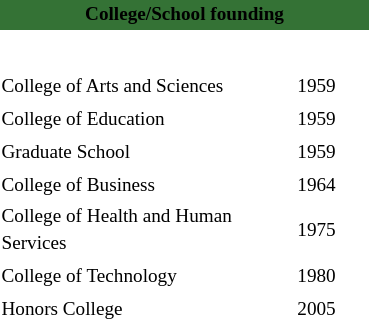<table class="toccolours"  style="float:right; margin-left:1em; font-size:80%; line-height:1.4em; width:250px;" id="Schools_at_Eastern_Michigan_Univerity">
<tr>
<th colspan="2" style="text-align: center; background:#347235"><span><strong>College/School founding</strong></span></th>
</tr>
<tr>
<td style="width:80%;"></td>
<td style="width:20%;"></td>
</tr>
<tr>
<td colspan="2"><br></td>
</tr>
<tr>
<td>College of Arts and Sciences</td>
<td>1959</td>
</tr>
<tr>
<td>College of Education</td>
<td>1959</td>
</tr>
<tr>
<td>Graduate School</td>
<td>1959</td>
</tr>
<tr>
<td>College of Business</td>
<td>1964</td>
</tr>
<tr>
<td>College of Health and Human Services</td>
<td>1975</td>
</tr>
<tr>
<td>College of Technology</td>
<td>1980</td>
</tr>
<tr>
<td>Honors College</td>
<td>2005</td>
</tr>
</table>
